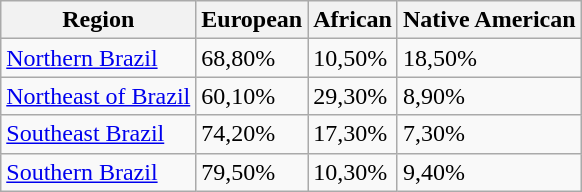<table class="wikitable" border="1">
<tr>
<th><strong>Region</strong></th>
<th><strong>European</strong></th>
<th><strong>African</strong></th>
<th><strong>Native American</strong></th>
</tr>
<tr>
<td><a href='#'>Northern Brazil</a></td>
<td>68,80%</td>
<td>10,50%</td>
<td>18,50%</td>
</tr>
<tr>
<td><a href='#'>Northeast of Brazil</a></td>
<td>60,10%</td>
<td>29,30%</td>
<td>8,90%</td>
</tr>
<tr>
<td><a href='#'>Southeast Brazil</a></td>
<td>74,20%</td>
<td>17,30%</td>
<td>7,30%</td>
</tr>
<tr>
<td><a href='#'>Southern Brazil</a></td>
<td>79,50%</td>
<td>10,30%</td>
<td>9,40%</td>
</tr>
</table>
